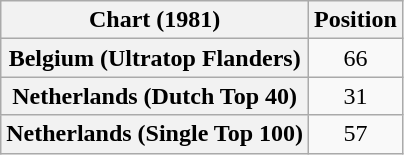<table class="wikitable sortable plainrowheaders" style="text-align:center">
<tr>
<th>Chart (1981)</th>
<th>Position</th>
</tr>
<tr>
<th scope="row">Belgium (Ultratop Flanders)</th>
<td>66</td>
</tr>
<tr>
<th scope="row">Netherlands (Dutch Top 40)</th>
<td>31</td>
</tr>
<tr>
<th scope="row">Netherlands (Single Top 100)</th>
<td>57</td>
</tr>
</table>
